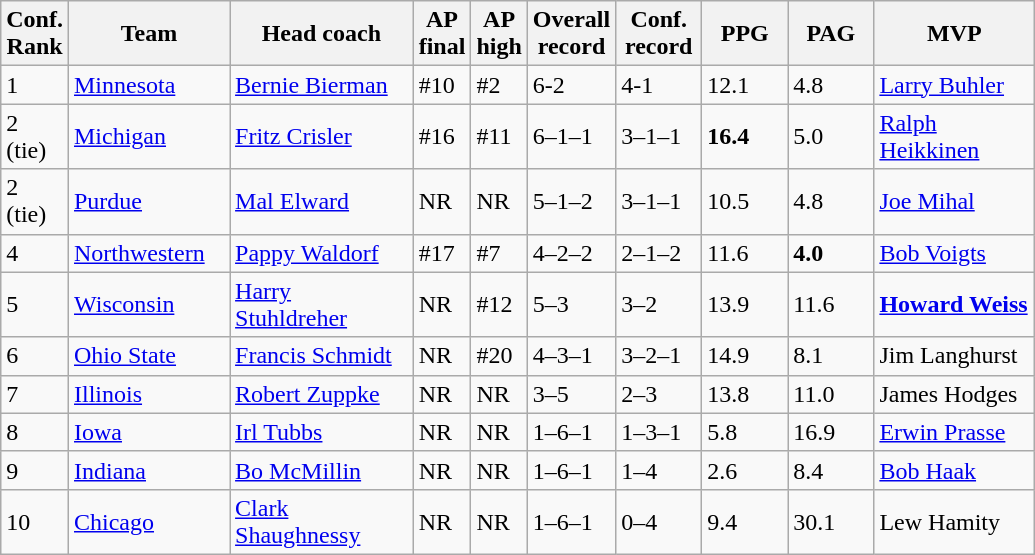<table class="sortable wikitable">
<tr>
<th width="25">Conf. Rank</th>
<th width="100">Team</th>
<th width="115">Head coach</th>
<th width="25">AP final</th>
<th width="25">AP high</th>
<th width="50">Overall record</th>
<th width="50">Conf. record</th>
<th width="50">PPG</th>
<th width="50">PAG</th>
<th width="100">MVP</th>
</tr>
<tr align="left" bgcolor="">
<td>1</td>
<td><a href='#'>Minnesota</a></td>
<td><a href='#'>Bernie Bierman</a></td>
<td>#10</td>
<td>#2</td>
<td>6-2</td>
<td>4-1</td>
<td>12.1</td>
<td>4.8</td>
<td><a href='#'>Larry Buhler</a></td>
</tr>
<tr align="left" bgcolor="">
<td>2 (tie)</td>
<td><a href='#'>Michigan</a></td>
<td><a href='#'>Fritz Crisler</a></td>
<td>#16</td>
<td>#11</td>
<td>6–1–1</td>
<td>3–1–1</td>
<td><strong>16.4</strong></td>
<td>5.0</td>
<td><a href='#'>Ralph Heikkinen</a></td>
</tr>
<tr align="left" bgcolor="">
<td>2 (tie)</td>
<td><a href='#'>Purdue</a></td>
<td><a href='#'>Mal Elward</a></td>
<td>NR</td>
<td>NR</td>
<td>5–1–2</td>
<td>3–1–1</td>
<td>10.5</td>
<td>4.8</td>
<td><a href='#'>Joe Mihal</a></td>
</tr>
<tr align="left" bgcolor="">
<td>4</td>
<td><a href='#'>Northwestern</a></td>
<td><a href='#'>Pappy Waldorf</a></td>
<td>#17</td>
<td>#7</td>
<td>4–2–2</td>
<td>2–1–2</td>
<td>11.6</td>
<td><strong>4.0</strong></td>
<td><a href='#'>Bob Voigts</a></td>
</tr>
<tr align="left" bgcolor="">
<td>5</td>
<td><a href='#'>Wisconsin</a></td>
<td><a href='#'>Harry Stuhldreher</a></td>
<td>NR</td>
<td>#12</td>
<td>5–3</td>
<td>3–2</td>
<td>13.9</td>
<td>11.6</td>
<td><strong><a href='#'>Howard Weiss</a></strong></td>
</tr>
<tr align="left" bgcolor="">
<td>6</td>
<td><a href='#'>Ohio State</a></td>
<td><a href='#'>Francis Schmidt</a></td>
<td>NR</td>
<td>#20</td>
<td>4–3–1</td>
<td>3–2–1</td>
<td>14.9</td>
<td>8.1</td>
<td>Jim Langhurst</td>
</tr>
<tr align="left" bgcolor="">
<td>7</td>
<td><a href='#'>Illinois</a></td>
<td><a href='#'>Robert Zuppke</a></td>
<td>NR</td>
<td>NR</td>
<td>3–5</td>
<td>2–3</td>
<td>13.8</td>
<td>11.0</td>
<td>James Hodges</td>
</tr>
<tr align="left" bgcolor="">
<td>8</td>
<td><a href='#'>Iowa</a></td>
<td><a href='#'>Irl Tubbs</a></td>
<td>NR</td>
<td>NR</td>
<td>1–6–1</td>
<td>1–3–1</td>
<td>5.8</td>
<td>16.9</td>
<td><a href='#'>Erwin Prasse</a></td>
</tr>
<tr align="left" bgcolor="">
<td>9</td>
<td><a href='#'>Indiana</a></td>
<td><a href='#'>Bo McMillin</a></td>
<td>NR</td>
<td>NR</td>
<td>1–6–1</td>
<td>1–4</td>
<td>2.6</td>
<td>8.4</td>
<td><a href='#'>Bob Haak</a></td>
</tr>
<tr align="left" bgcolor="">
<td>10</td>
<td><a href='#'>Chicago</a></td>
<td><a href='#'>Clark Shaughnessy</a></td>
<td>NR</td>
<td>NR</td>
<td>1–6–1</td>
<td>0–4</td>
<td>9.4</td>
<td>30.1</td>
<td>Lew Hamity</td>
</tr>
</table>
